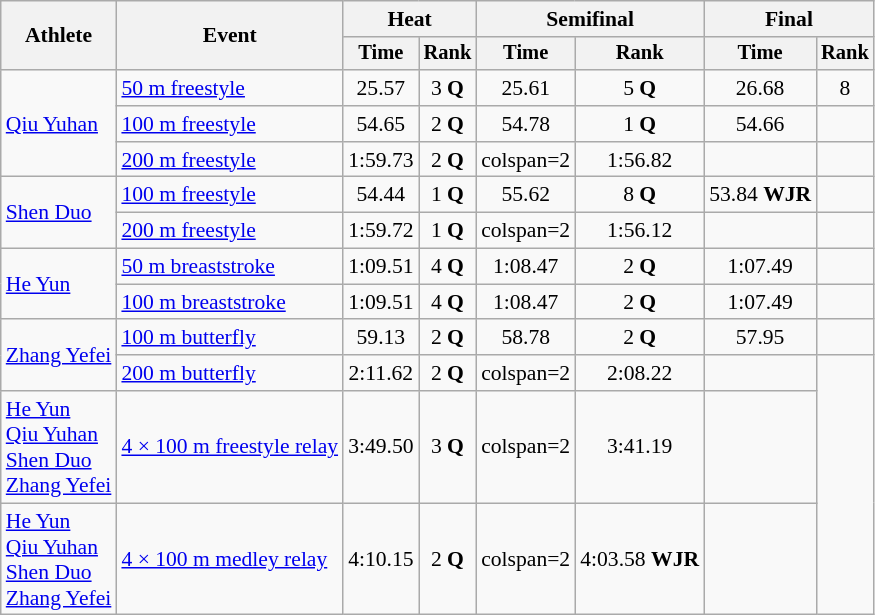<table class=wikitable style="font-size:90%">
<tr>
<th rowspan=2>Athlete</th>
<th rowspan=2>Event</th>
<th colspan="2">Heat</th>
<th colspan="2">Semifinal</th>
<th colspan="2">Final</th>
</tr>
<tr style="font-size:95%">
<th>Time</th>
<th>Rank</th>
<th>Time</th>
<th>Rank</th>
<th>Time</th>
<th>Rank</th>
</tr>
<tr align=center>
<td align=left rowspan=3><a href='#'>Qiu Yuhan</a></td>
<td align=left><a href='#'>50 m freestyle</a></td>
<td>25.57</td>
<td>3 <strong>Q</strong></td>
<td>25.61</td>
<td>5 <strong>Q</strong></td>
<td>26.68</td>
<td>8</td>
</tr>
<tr align=center>
<td align=left><a href='#'>100 m freestyle</a></td>
<td>54.65</td>
<td>2 <strong>Q</strong></td>
<td>54.78</td>
<td>1 <strong>Q</strong></td>
<td>54.66</td>
<td></td>
</tr>
<tr align=center>
<td align=left><a href='#'>200 m freestyle</a></td>
<td>1:59.73</td>
<td>2 <strong>Q</strong></td>
<td>colspan=2 </td>
<td>1:56.82</td>
<td></td>
</tr>
<tr align=center>
<td align=left rowspan=2><a href='#'>Shen Duo</a></td>
<td align=left><a href='#'>100 m freestyle</a></td>
<td>54.44</td>
<td>1 <strong>Q</strong></td>
<td>55.62</td>
<td>8 <strong>Q</strong></td>
<td>53.84 <strong>WJR</strong></td>
<td></td>
</tr>
<tr align=center>
<td align=left><a href='#'>200 m freestyle</a></td>
<td>1:59.72</td>
<td>1 <strong>Q</strong></td>
<td>colspan=2 </td>
<td>1:56.12</td>
<td></td>
</tr>
<tr align=center>
<td align=left rowspan=2><a href='#'>He Yun</a></td>
<td align=left><a href='#'>50 m breaststroke</a></td>
<td>1:09.51</td>
<td>4 <strong>Q</strong></td>
<td>1:08.47</td>
<td>2 <strong>Q</strong></td>
<td>1:07.49</td>
<td></td>
</tr>
<tr align=center>
<td align=left><a href='#'>100 m breaststroke</a></td>
<td>1:09.51</td>
<td>4 <strong>Q</strong></td>
<td>1:08.47</td>
<td>2 <strong>Q</strong></td>
<td>1:07.49</td>
<td></td>
</tr>
<tr align=center>
<td align=left rowspan=2><a href='#'>Zhang Yefei</a></td>
<td align=left><a href='#'>100 m butterfly</a></td>
<td>59.13</td>
<td>2 <strong>Q</strong></td>
<td>58.78</td>
<td>2 <strong>Q</strong></td>
<td>57.95</td>
<td></td>
</tr>
<tr align=center>
<td align=left><a href='#'>200 m butterfly</a></td>
<td>2:11.62</td>
<td>2 <strong>Q</strong></td>
<td>colspan=2 </td>
<td>2:08.22</td>
<td></td>
</tr>
<tr align=center>
<td align=left><a href='#'>He Yun</a><br><a href='#'>Qiu Yuhan</a><br><a href='#'>Shen Duo</a><br><a href='#'>Zhang Yefei</a></td>
<td align=left><a href='#'>4 × 100 m freestyle relay</a></td>
<td>3:49.50</td>
<td>3 <strong>Q</strong></td>
<td>colspan=2 </td>
<td>3:41.19</td>
<td></td>
</tr>
<tr align=center>
<td align=left><a href='#'>He Yun</a><br><a href='#'>Qiu Yuhan</a><br><a href='#'>Shen Duo</a><br><a href='#'>Zhang Yefei</a></td>
<td align=left><a href='#'>4 × 100 m medley relay</a></td>
<td>4:10.15</td>
<td>2 <strong>Q</strong></td>
<td>colspan=2 </td>
<td>4:03.58 <strong>WJR</strong></td>
<td></td>
</tr>
</table>
